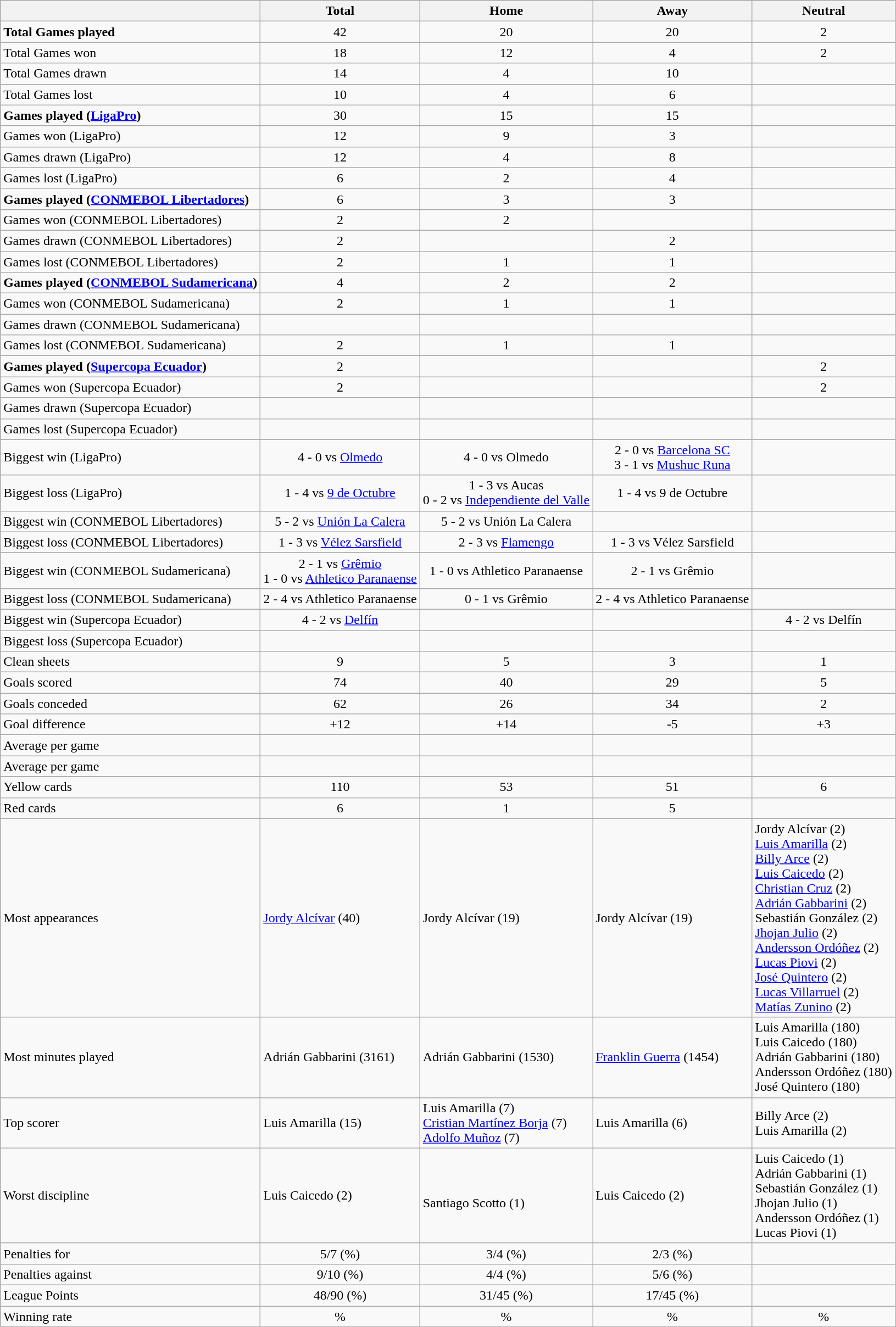<table class="wikitable" style="text-align: center;">
<tr>
<th></th>
<th>Total</th>
<th>Home</th>
<th>Away</th>
<th>Neutral</th>
</tr>
<tr>
<td align=left><strong>Total Games played</strong></td>
<td>42</td>
<td>20</td>
<td>20</td>
<td>2</td>
</tr>
<tr>
<td align=left>Total Games won</td>
<td>18</td>
<td>12</td>
<td>4</td>
<td>2</td>
</tr>
<tr>
<td align=left>Total Games drawn</td>
<td>14</td>
<td>4</td>
<td>10</td>
<td></td>
</tr>
<tr>
<td align=left>Total Games lost</td>
<td>10</td>
<td>4</td>
<td>6</td>
<td></td>
</tr>
<tr>
<td align=left><strong>Games played (<a href='#'>LigaPro</a>)</strong></td>
<td>30</td>
<td>15</td>
<td>15</td>
<td></td>
</tr>
<tr>
<td align=left>Games won (LigaPro)</td>
<td>12</td>
<td>9</td>
<td>3</td>
<td></td>
</tr>
<tr>
<td align=left>Games drawn (LigaPro)</td>
<td>12</td>
<td>4</td>
<td>8</td>
<td></td>
</tr>
<tr>
<td align=left>Games lost (LigaPro)</td>
<td>6</td>
<td>2</td>
<td>4</td>
<td></td>
</tr>
<tr>
<td align=left><strong>Games played (<a href='#'>CONMEBOL Libertadores</a>)</strong></td>
<td>6</td>
<td>3</td>
<td>3</td>
<td></td>
</tr>
<tr>
<td align=left>Games won (CONMEBOL Libertadores)</td>
<td>2</td>
<td>2</td>
<td></td>
<td></td>
</tr>
<tr>
<td align=left>Games drawn (CONMEBOL Libertadores)</td>
<td>2</td>
<td></td>
<td>2</td>
<td></td>
</tr>
<tr>
<td align=left>Games lost (CONMEBOL Libertadores)</td>
<td>2</td>
<td>1</td>
<td>1</td>
<td></td>
</tr>
<tr>
<td align=left><strong>Games played (<a href='#'>CONMEBOL Sudamericana</a>)</strong></td>
<td>4</td>
<td>2</td>
<td>2</td>
<td></td>
</tr>
<tr>
<td align=left>Games won (CONMEBOL Sudamericana)</td>
<td>2</td>
<td>1</td>
<td>1</td>
<td></td>
</tr>
<tr>
<td align=left>Games drawn (CONMEBOL Sudamericana)</td>
<td></td>
<td></td>
<td></td>
<td></td>
</tr>
<tr>
<td align=left>Games lost (CONMEBOL Sudamericana)</td>
<td>2</td>
<td>1</td>
<td>1</td>
<td></td>
</tr>
<tr>
<td align=left><strong>Games played (<a href='#'>Supercopa Ecuador</a>)</strong></td>
<td>2</td>
<td></td>
<td></td>
<td>2</td>
</tr>
<tr>
<td align=left>Games won (Supercopa Ecuador)</td>
<td>2</td>
<td></td>
<td></td>
<td>2</td>
</tr>
<tr>
<td align=left>Games drawn (Supercopa Ecuador)</td>
<td></td>
<td></td>
<td></td>
<td></td>
</tr>
<tr>
<td align=left>Games lost (Supercopa Ecuador)</td>
<td></td>
<td></td>
<td></td>
<td></td>
</tr>
<tr>
<td align=left>Biggest win (LigaPro)</td>
<td>4 - 0 vs <a href='#'>Olmedo</a></td>
<td>4 - 0 vs Olmedo</td>
<td>2 - 0 vs <a href='#'>Barcelona SC</a><br>3 - 1 vs <a href='#'>Mushuc Runa</a></td>
<td></td>
</tr>
<tr>
<td align=left>Biggest loss (LigaPro)</td>
<td>1 - 4 vs <a href='#'>9 de Octubre</a></td>
<td>1 - 3 vs Aucas<br>0 - 2 vs <a href='#'>Independiente del Valle</a></td>
<td>1 - 4 vs 9 de Octubre</td>
<td></td>
</tr>
<tr>
<td align=left>Biggest win (CONMEBOL Libertadores)</td>
<td>5 - 2 vs <a href='#'>Unión La Calera</a></td>
<td>5 - 2 vs Unión La Calera</td>
<td></td>
<td></td>
</tr>
<tr>
<td align=left>Biggest loss (CONMEBOL Libertadores)</td>
<td>1 - 3 vs <a href='#'>Vélez Sarsfield</a></td>
<td>2 - 3 vs <a href='#'>Flamengo</a></td>
<td>1 - 3 vs Vélez Sarsfield</td>
<td></td>
</tr>
<tr>
<td align=left>Biggest win (CONMEBOL Sudamericana)</td>
<td>2 - 1 vs <a href='#'>Grêmio</a><br>1 - 0 vs <a href='#'>Athletico Paranaense</a></td>
<td>1 - 0 vs Athletico Paranaense</td>
<td>2 - 1 vs Grêmio</td>
<td></td>
</tr>
<tr>
<td align=left>Biggest loss (CONMEBOL Sudamericana)</td>
<td>2 - 4 vs Athletico Paranaense</td>
<td>0 - 1 vs Grêmio</td>
<td>2 - 4 vs Athletico Paranaense</td>
<td></td>
</tr>
<tr>
<td align=left>Biggest win (Supercopa Ecuador)</td>
<td>4 - 2 vs <a href='#'>Delfín</a></td>
<td></td>
<td></td>
<td>4 - 2 vs Delfín</td>
</tr>
<tr>
<td align=left>Biggest loss (Supercopa Ecuador)</td>
<td></td>
<td></td>
<td></td>
<td></td>
</tr>
<tr>
<td align=left>Clean sheets</td>
<td>9</td>
<td>5</td>
<td>3</td>
<td>1</td>
</tr>
<tr>
<td align=left>Goals scored</td>
<td>74</td>
<td>40</td>
<td>29</td>
<td>5</td>
</tr>
<tr>
<td align=left>Goals conceded</td>
<td>62</td>
<td>26</td>
<td>34</td>
<td>2</td>
</tr>
<tr>
<td align=left>Goal difference</td>
<td>+12</td>
<td>+14</td>
<td>-5</td>
<td>+3</td>
</tr>
<tr>
<td align=left>Average  per game</td>
<td></td>
<td></td>
<td></td>
<td></td>
</tr>
<tr>
<td align=left>Average  per game</td>
<td></td>
<td></td>
<td></td>
<td></td>
</tr>
<tr>
<td align=left>Yellow cards</td>
<td>110</td>
<td>53</td>
<td>51</td>
<td>6</td>
</tr>
<tr>
<td align=left>Red cards</td>
<td>6</td>
<td>1</td>
<td>5</td>
<td></td>
</tr>
<tr>
<td align=left>Most appearances</td>
<td align=left><a href='#'>Jordy Alcívar</a> (40)</td>
<td align=left>Jordy Alcívar (19)</td>
<td align=left>Jordy Alcívar (19)</td>
<td align=left>Jordy Alcívar (2)<br><a href='#'>Luis Amarilla</a> (2)<br><a href='#'>Billy Arce</a> (2)<br><a href='#'>Luis Caicedo</a> (2)<br><a href='#'>Christian Cruz</a> (2)<br><a href='#'>Adrián Gabbarini</a> (2)<br>Sebastián González (2)<br><a href='#'>Jhojan Julio</a> (2)<br><a href='#'>Andersson Ordóñez</a> (2)<br><a href='#'>Lucas Piovi</a> (2)<br><a href='#'>José Quintero</a> (2)<br><a href='#'>Lucas Villarruel</a> (2)<br><a href='#'>Matías Zunino</a> (2)</td>
</tr>
<tr>
<td align=left>Most minutes played</td>
<td align=left>Adrián Gabbarini (3161)</td>
<td align=left>Adrián Gabbarini (1530)</td>
<td align=left><a href='#'>Franklin Guerra</a> (1454)</td>
<td align=left>Luis Amarilla (180)<br>Luis Caicedo (180)<br>Adrián Gabbarini (180)<br>Andersson Ordóñez (180)<br>José Quintero (180)</td>
</tr>
<tr>
<td align=left>Top scorer</td>
<td align=left>Luis Amarilla (15)</td>
<td align=left>Luis Amarilla (7)<br><a href='#'>Cristian Martínez Borja</a> (7)<br><a href='#'>Adolfo Muñoz</a> (7)</td>
<td align=left>Luis Amarilla (6)</td>
<td align=left>Billy Arce (2)<br>Luis Amarilla (2)</td>
</tr>
<tr>
<td align=left>Worst discipline</td>
<td align=left>Luis Caicedo (2) </td>
<td align=left><br>Santiago Scotto (1) </td>
<td align=left>Luis Caicedo (2) </td>
<td align=left>Luis Caicedo (1) <br>Adrián Gabbarini (1) <br>Sebastián González (1) <br>Jhojan Julio (1) <br>Andersson Ordóñez (1) <br>Lucas Piovi (1) </td>
</tr>
<tr>
<td align=left>Penalties for</td>
<td>5/7 (%)</td>
<td>3/4 (%)</td>
<td>2/3 (%)</td>
<td></td>
</tr>
<tr>
<td align=left>Penalties against</td>
<td>9/10 (%)</td>
<td>4/4 (%)</td>
<td>5/6 (%)</td>
<td></td>
</tr>
<tr>
<td align=left>League Points</td>
<td>48/90 (%)</td>
<td>31/45 (%)</td>
<td>17/45 (%)</td>
<td></td>
</tr>
<tr>
<td align=left>Winning rate</td>
<td>%</td>
<td>%</td>
<td>%</td>
<td>%</td>
</tr>
<tr>
</tr>
</table>
